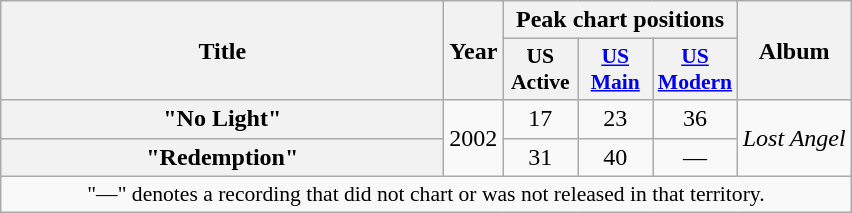<table class="wikitable plainrowheaders" style="text-align:center;">
<tr>
<th rowspan="2" scope="col" style="width:18em;">Title</th>
<th rowspan="2" scope="col">Year</th>
<th colspan="3">Peak chart positions</th>
<th rowspan="2" scope="col">Album</th>
</tr>
<tr>
<th scope="col" style="width:3em;font-size:90%;">US<br>Active<br></th>
<th scope="col" style="width:3em;font-size:90%;"><a href='#'>US Main</a><br></th>
<th scope="col" style="width:3em;font-size:90%;"><a href='#'>US<br>Modern</a><br></th>
</tr>
<tr>
<th scope="row">"No Light"</th>
<td rowspan="2">2002</td>
<td>17</td>
<td>23</td>
<td>36</td>
<td rowspan="2"><em>Lost Angel</em></td>
</tr>
<tr>
<th scope="row">"Redemption"</th>
<td>31</td>
<td>40</td>
<td>—</td>
</tr>
<tr>
<td colspan="6" style="font-size:90%">"—" denotes a recording that did not chart or was not released in that territory.</td>
</tr>
</table>
